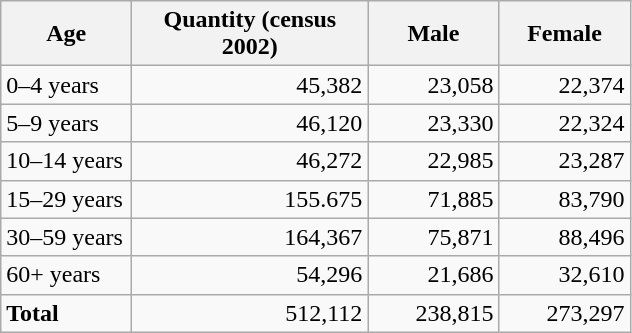<table class=wikitable>
<tr>
<th style="width:80px;">Age</th>
<th style="width:150px;">Quantity (census 2002)</th>
<th style="width:80px;">Male</th>
<th style="width:80px;">Female</th>
</tr>
<tr>
<td align=left>0–4 years</td>
<td align=right>45,382</td>
<td align=right>23,058</td>
<td align=right>22,374</td>
</tr>
<tr>
<td align=left>5–9 years</td>
<td align=right>46,120</td>
<td align=right>23,330</td>
<td align=right>22,324</td>
</tr>
<tr>
<td align=left>10–14 years</td>
<td align=right>46,272</td>
<td align=right>22,985</td>
<td align=right>23,287</td>
</tr>
<tr>
<td align=left>15–29 years</td>
<td align=right>155.675</td>
<td align=right>71,885</td>
<td align=right>83,790</td>
</tr>
<tr>
<td align=left>30–59 years</td>
<td align=right>164,367</td>
<td align=right>75,871</td>
<td align=right>88,496</td>
</tr>
<tr>
<td align=left>60+ years</td>
<td align=right>54,296</td>
<td align=right>21,686</td>
<td align=right>32,610</td>
</tr>
<tr>
<td align=left><strong>Total</strong></td>
<td align=right>512,112</td>
<td align=right>238,815</td>
<td align=right>273,297</td>
</tr>
</table>
